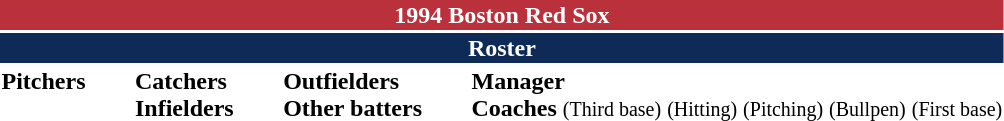<table class="toccolours" style="text-align: left;">
<tr>
<th colspan="10" style="background-color: #ba313c; color: #FFFFFF; text-align: center;">1994 Boston Red Sox</th>
</tr>
<tr>
<td colspan="10" style="background-color:#0d2b56; color: white; text-align: center;"><strong>Roster</strong></td>
</tr>
<tr>
<td valign="top"><strong>Pitchers</strong><br>




















</td>
<td width="25px"></td>
<td valign="top"><strong>Catchers</strong><br>


<strong>Infielders</strong>







</td>
<td width="25px"></td>
<td valign="top"><strong>Outfielders</strong><br>








<strong>Other batters</strong>


</td>
<td width="25px"></td>
<td valign="top"><strong>Manager</strong><br>
<strong>Coaches</strong>
 <small>(Third base)</small>
 <small>(Hitting)</small>
 <small>(Pitching)</small>
 <small>(Bullpen)</small>
 <small>(First base)</small></td>
</tr>
<tr>
</tr>
</table>
